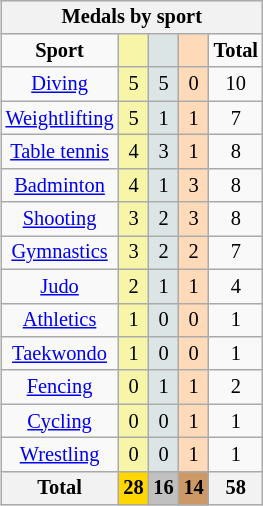<table class="wikitable" style="font-size:85%; float:right;">
<tr style="background:#efefef;">
<th colspan=7>Medals by sport</th>
</tr>
<tr align=center>
<td><strong>Sport</strong></td>
<td style="background:#f7f6a8;"></td>
<td style="background:#dce5e5;"></td>
<td style="background:#ffdab9;"></td>
<td><strong>Total</strong></td>
</tr>
<tr align=center>
<td><a href='#'>Diving</a></td>
<td style="background:#f7f6a8;">5</td>
<td style="background:#dce5e5;">5</td>
<td style="background:#ffdab9;">0</td>
<td>10</td>
</tr>
<tr align=center>
<td><a href='#'>Weightlifting</a></td>
<td style="background:#f7f6a8;">5</td>
<td style="background:#dce5e5;">1</td>
<td style="background:#ffdab9;">1</td>
<td>7</td>
</tr>
<tr align=center>
<td><a href='#'>Table tennis</a></td>
<td style="background:#f7f6a8;">4</td>
<td style="background:#dce5e5;">3</td>
<td style="background:#ffdab9;">1</td>
<td>8</td>
</tr>
<tr align=center>
<td><a href='#'>Badminton</a></td>
<td style="background:#f7f6a8;">4</td>
<td style="background:#dce5e5;">1</td>
<td style="background:#ffdab9;">3</td>
<td>8</td>
</tr>
<tr align=center>
<td><a href='#'>Shooting</a></td>
<td style="background:#f7f6a8;">3</td>
<td style="background:#dce5e5;">2</td>
<td style="background:#ffdab9;">3</td>
<td>8</td>
</tr>
<tr align=center>
<td><a href='#'>Gymnastics</a></td>
<td style="background:#f7f6a8;">3</td>
<td style="background:#dce5e5;">2</td>
<td style="background:#ffdab9;">2</td>
<td>7</td>
</tr>
<tr align=center>
<td><a href='#'>Judo</a></td>
<td style="background:#f7f6a8;">2</td>
<td style="background:#dce5e5;">1</td>
<td style="background:#ffdab9;">1</td>
<td>4</td>
</tr>
<tr align=center>
<td><a href='#'>Athletics</a></td>
<td style="background:#f7f6a8;">1</td>
<td style="background:#dce5e5;">0</td>
<td style="background:#ffdab9;">0</td>
<td>1</td>
</tr>
<tr align=center>
<td><a href='#'>Taekwondo</a></td>
<td style="background:#f7f6a8;">1</td>
<td style="background:#dce5e5;">0</td>
<td style="background:#ffdab9;">0</td>
<td>1</td>
</tr>
<tr align=center>
<td><a href='#'>Fencing</a></td>
<td style="background:#f7f6a8;">0</td>
<td style="background:#dce5e5;">1</td>
<td style="background:#ffdab9;">1</td>
<td>2</td>
</tr>
<tr align=center>
<td><a href='#'>Cycling</a></td>
<td style="background:#f7f6a8;">0</td>
<td style="background:#dce5e5;">0</td>
<td style="background:#ffdab9;">1</td>
<td>1</td>
</tr>
<tr align=center>
<td><a href='#'>Wrestling</a></td>
<td style="background:#f7f6a8;">0</td>
<td style="background:#dce5e5;">0</td>
<td style="background:#ffdab9;">1</td>
<td>1</td>
</tr>
<tr align=center>
<th>Total</th>
<th style="background:gold;">28</th>
<th style="background:silver;">16</th>
<th style="background:#c96;">14</th>
<th>58</th>
</tr>
</table>
